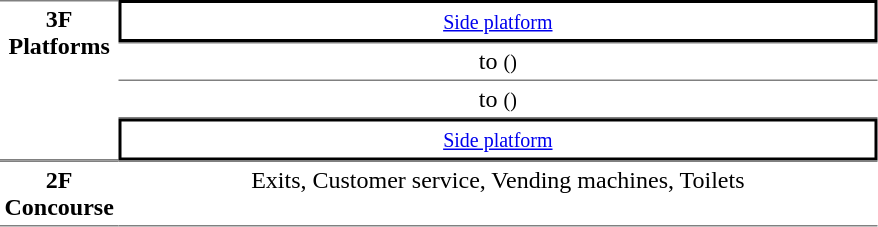<table table border=0 cellspacing=0 cellpadding=3>
<tr>
<td style="border-bottom:solid 1px gray; border-top:solid 1px gray;text-align:center" rowspan="4" valign=top><strong>3F<br>Platforms</strong></td>
<td style="border-right:solid 2px black;border-left:solid 2px black;border-top:solid 2px black;border-bottom:solid 2px black;text-align:center;" colspan=2><small><a href='#'>Side platform</a></small></td>
</tr>
<tr>
<td style="border-bottom:solid 1px gray; border-top:solid 1px gray;text-align:center;">  to  <small>()</small></td>
</tr>
<tr>
<td style="border-bottom:solid 1px gray;text-align:center;"> to  <small>()</small> </td>
</tr>
<tr>
<td style="border-right:solid 2px black;border-left:solid 2px black;border-top:solid 2px black;border-bottom:solid 2px black;text-align:center;" colspan=2><small><a href='#'>Side platform</a></small></td>
</tr>
<tr>
<td style="border-bottom:solid 1px gray; border-top:solid 1px gray;text-align:center" valign=top><strong>2F<br>Concourse</strong></td>
<td style="border-bottom:solid 1px gray; border-top:solid 1px gray;text-align:center;" valign=top width=500>Exits, Customer service, Vending machines, Toilets</td>
</tr>
</table>
